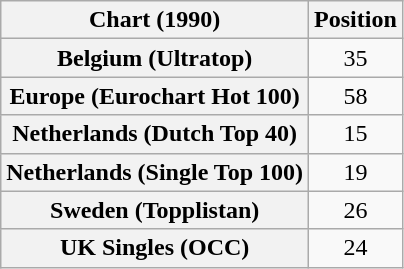<table class="wikitable sortable plainrowheaders" style="text-align:center">
<tr>
<th>Chart (1990)</th>
<th>Position</th>
</tr>
<tr>
<th scope="row">Belgium (Ultratop)</th>
<td>35</td>
</tr>
<tr>
<th scope="row">Europe (Eurochart Hot 100)</th>
<td>58</td>
</tr>
<tr>
<th scope="row">Netherlands (Dutch Top 40)</th>
<td>15</td>
</tr>
<tr>
<th scope="row">Netherlands (Single Top 100)</th>
<td>19</td>
</tr>
<tr>
<th scope="row">Sweden (Topplistan)</th>
<td>26</td>
</tr>
<tr>
<th scope="row">UK Singles (OCC)</th>
<td>24</td>
</tr>
</table>
